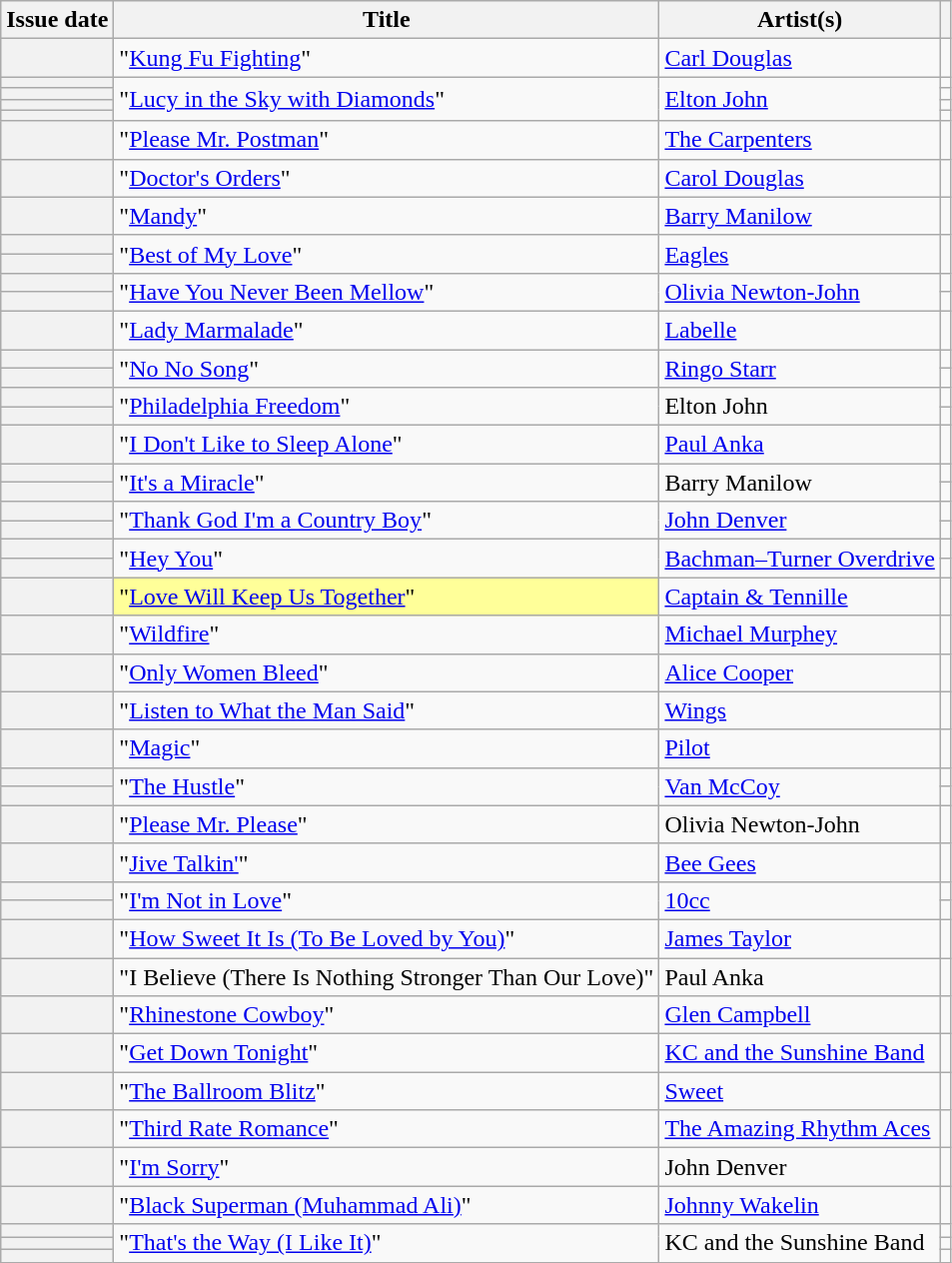<table class="wikitable sortable plainrowheaders">
<tr>
<th scope=col>Issue date</th>
<th scope=col>Title</th>
<th scope=col>Artist(s)</th>
<th scope=col class=unsortable></th>
</tr>
<tr>
<th scope=row></th>
<td>"<a href='#'>Kung Fu Fighting</a>"</td>
<td><a href='#'>Carl Douglas</a></td>
<td></td>
</tr>
<tr>
<th scope=row></th>
<td rowspan=4>"<a href='#'>Lucy in the Sky with Diamonds</a>"</td>
<td rowspan=4><a href='#'>Elton John</a></td>
<td align=center></td>
</tr>
<tr>
<th scope=row></th>
<td align=center></td>
</tr>
<tr>
<th scope=row></th>
<td align=center></td>
</tr>
<tr>
<th scope=row></th>
<td align=center></td>
</tr>
<tr>
<th scope=row></th>
<td>"<a href='#'>Please Mr. Postman</a>"</td>
<td><a href='#'>The Carpenters</a></td>
<td align=center></td>
</tr>
<tr>
<th scope=row></th>
<td>"<a href='#'>Doctor's Orders</a>"</td>
<td><a href='#'>Carol Douglas</a></td>
<td align=center></td>
</tr>
<tr>
<th scope=row></th>
<td>"<a href='#'>Mandy</a>"</td>
<td><a href='#'>Barry Manilow</a></td>
<td align=center></td>
</tr>
<tr>
<th scope=row></th>
<td rowspan=2>"<a href='#'>Best of My Love</a>"</td>
<td rowspan=2><a href='#'>Eagles</a></td>
<td rowspan=2 align=center></td>
</tr>
<tr>
<th scope=row> </th>
</tr>
<tr>
<th scope=row></th>
<td rowspan=2>"<a href='#'>Have You Never Been Mellow</a>"</td>
<td rowspan=2><a href='#'>Olivia Newton-John</a></td>
<td align=center></td>
</tr>
<tr>
<th scope=row></th>
<td align=center></td>
</tr>
<tr>
<th scope=row></th>
<td>"<a href='#'>Lady Marmalade</a>"</td>
<td><a href='#'>Labelle</a></td>
<td align=center></td>
</tr>
<tr>
<th scope=row></th>
<td rowspan=2>"<a href='#'>No No Song</a>"</td>
<td rowspan=2><a href='#'>Ringo Starr</a></td>
<td align=center></td>
</tr>
<tr>
<th scope=row></th>
<td align=center></td>
</tr>
<tr>
<th scope=row></th>
<td rowspan=2>"<a href='#'>Philadelphia Freedom</a>"</td>
<td rowspan=2>Elton John</td>
<td align=center></td>
</tr>
<tr>
<th scope=row></th>
<td align=center></td>
</tr>
<tr>
<th scope=row></th>
<td>"<a href='#'>I Don't Like to Sleep Alone</a>"</td>
<td><a href='#'>Paul Anka</a></td>
<td align=center></td>
</tr>
<tr>
<th scope=row></th>
<td rowspan=2>"<a href='#'>It's a Miracle</a>"</td>
<td rowspan=2>Barry Manilow</td>
<td align=center></td>
</tr>
<tr>
<th scope=row></th>
<td align=center></td>
</tr>
<tr>
<th scope=row></th>
<td rowspan=2>"<a href='#'>Thank God I'm a Country Boy</a>"</td>
<td rowspan=2><a href='#'>John Denver</a></td>
<td align=center></td>
</tr>
<tr>
<th scope=row></th>
<td align=center></td>
</tr>
<tr>
<th scope=row></th>
<td rowspan=2>"<a href='#'>Hey You</a>"</td>
<td rowspan=2><a href='#'>Bachman–Turner Overdrive</a></td>
<td align=center></td>
</tr>
<tr>
<th scope=row></th>
<td align=center></td>
</tr>
<tr>
<th scope=row></th>
<td bgcolor="#FFFF99">"<a href='#'>Love Will Keep Us Together</a>"</td>
<td><a href='#'>Captain & Tennille</a></td>
<td align=center></td>
</tr>
<tr>
<th scope=row></th>
<td>"<a href='#'>Wildfire</a>"</td>
<td><a href='#'>Michael Murphey</a></td>
<td align=center></td>
</tr>
<tr>
<th scope=row></th>
<td>"<a href='#'>Only Women Bleed</a>"</td>
<td><a href='#'>Alice Cooper</a></td>
<td align=center></td>
</tr>
<tr>
<th scope=row></th>
<td>"<a href='#'>Listen to What the Man Said</a>"</td>
<td><a href='#'>Wings</a></td>
<td align=center></td>
</tr>
<tr>
<th scope=row></th>
<td>"<a href='#'>Magic</a>"</td>
<td><a href='#'>Pilot</a></td>
<td align=center></td>
</tr>
<tr>
<th scope=row></th>
<td rowspan=2>"<a href='#'>The Hustle</a>"</td>
<td rowspan=2><a href='#'>Van McCoy</a></td>
<td align=center></td>
</tr>
<tr>
<th scope=row></th>
<td align=center></td>
</tr>
<tr>
<th scope=row></th>
<td>"<a href='#'>Please Mr. Please</a>"</td>
<td>Olivia Newton-John</td>
<td align=center></td>
</tr>
<tr>
<th scope=row></th>
<td>"<a href='#'>Jive Talkin'</a>"</td>
<td><a href='#'>Bee Gees</a></td>
<td align=center></td>
</tr>
<tr>
<th scope=row></th>
<td rowspan=2>"<a href='#'>I'm Not in Love</a>"</td>
<td rowspan=2><a href='#'>10cc</a></td>
<td align=center></td>
</tr>
<tr>
<th scope=row></th>
<td align=center></td>
</tr>
<tr>
<th scope=row></th>
<td>"<a href='#'>How Sweet It Is (To Be Loved by You)</a>"</td>
<td><a href='#'>James Taylor</a></td>
<td align=center></td>
</tr>
<tr>
<th scope=row></th>
<td>"I Believe (There Is Nothing Stronger Than Our Love)"</td>
<td>Paul Anka</td>
<td align=center></td>
</tr>
<tr>
<th scope=row></th>
<td>"<a href='#'>Rhinestone Cowboy</a>"</td>
<td><a href='#'>Glen Campbell</a></td>
<td align=center></td>
</tr>
<tr>
<th scope=row></th>
<td>"<a href='#'>Get Down Tonight</a>"</td>
<td><a href='#'>KC and the Sunshine Band</a></td>
<td align=center></td>
</tr>
<tr>
<th scope=row></th>
<td>"<a href='#'>The Ballroom Blitz</a>"</td>
<td><a href='#'>Sweet</a></td>
<td align=center></td>
</tr>
<tr>
<th scope=row> </th>
<td>"<a href='#'>Third Rate Romance</a>"</td>
<td><a href='#'>The Amazing Rhythm Aces</a></td>
<td align=center></td>
</tr>
<tr>
<th scope=row></th>
<td>"<a href='#'>I'm Sorry</a>"</td>
<td>John Denver</td>
<td align=center></td>
</tr>
<tr>
<th scope=row></th>
<td>"<a href='#'>Black Superman (Muhammad Ali)</a>"</td>
<td><a href='#'>Johnny Wakelin</a></td>
<td align=center></td>
</tr>
<tr>
<th scope=row></th>
<td rowspan=3>"<a href='#'>That's the Way (I Like It)</a>"</td>
<td rowspan=3>KC and the Sunshine Band</td>
<td align=center></td>
</tr>
<tr>
<th scope=row></th>
<td align=center></td>
</tr>
<tr>
<th scope=row></th>
<td align=center></td>
</tr>
</table>
